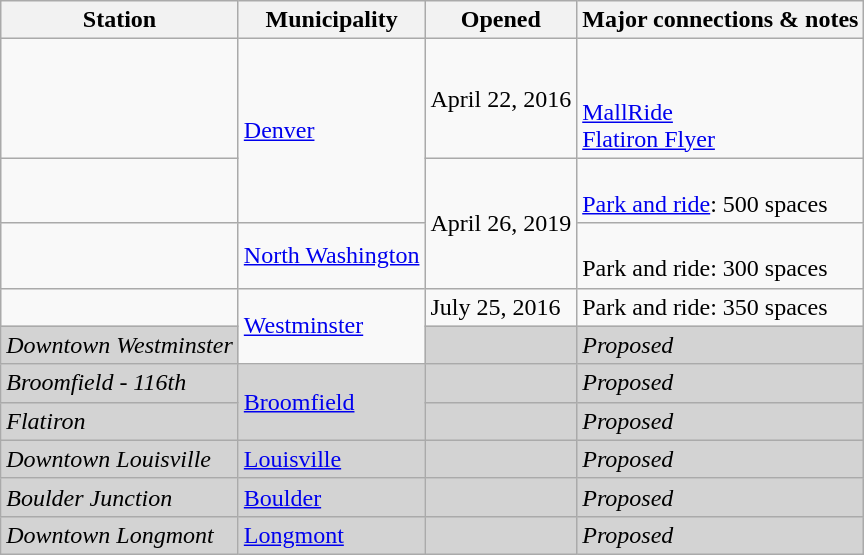<table class="wikitable">
<tr>
<th>Station</th>
<th>Municipality</th>
<th>Opened</th>
<th>Major connections & notes</th>
</tr>
<tr>
<td></td>
<td rowspan="2"><a href='#'>Denver</a></td>
<td>April 22, 2016</td>
<td> <br><br> <a href='#'>MallRide</a><br> <a href='#'>Flatiron Flyer</a></td>
</tr>
<tr>
<td></td>
<td rowspan="2">April 26, 2019</td>
<td> <br><a href='#'>Park and ride</a>: 500 spaces</td>
</tr>
<tr>
<td></td>
<td><a href='#'>North Washington</a></td>
<td> <br>Park and ride: 300 spaces</td>
</tr>
<tr>
<td></td>
<td rowspan="2"><a href='#'>Westminster</a></td>
<td>July 25, 2016</td>
<td>Park and ride: 350 spaces</td>
</tr>
<tr style="background-color:lightgray">
<td><em>Downtown Westminster </em></td>
<td></td>
<td><em>Proposed</em></td>
</tr>
<tr style="background-color:lightgray">
<td><em>Broomfield - 116th</em></td>
<td rowspan="2"><a href='#'>Broomfield</a></td>
<td></td>
<td><em>Proposed</em></td>
</tr>
<tr style="background-color:lightgray">
<td><em>Flatiron</em></td>
<td></td>
<td><em>Proposed</em></td>
</tr>
<tr style="background-color:lightgray">
<td><em>Downtown Louisville</em></td>
<td><a href='#'>Louisville</a></td>
<td></td>
<td><em>Proposed</em></td>
</tr>
<tr style="background-color:lightgray">
<td><em>Boulder Junction</em></td>
<td><a href='#'>Boulder</a></td>
<td></td>
<td><em>Proposed</em></td>
</tr>
<tr style="background-color:lightgray">
<td><em>Downtown Longmont</em></td>
<td><a href='#'>Longmont</a></td>
<td></td>
<td><em>Proposed</em></td>
</tr>
</table>
